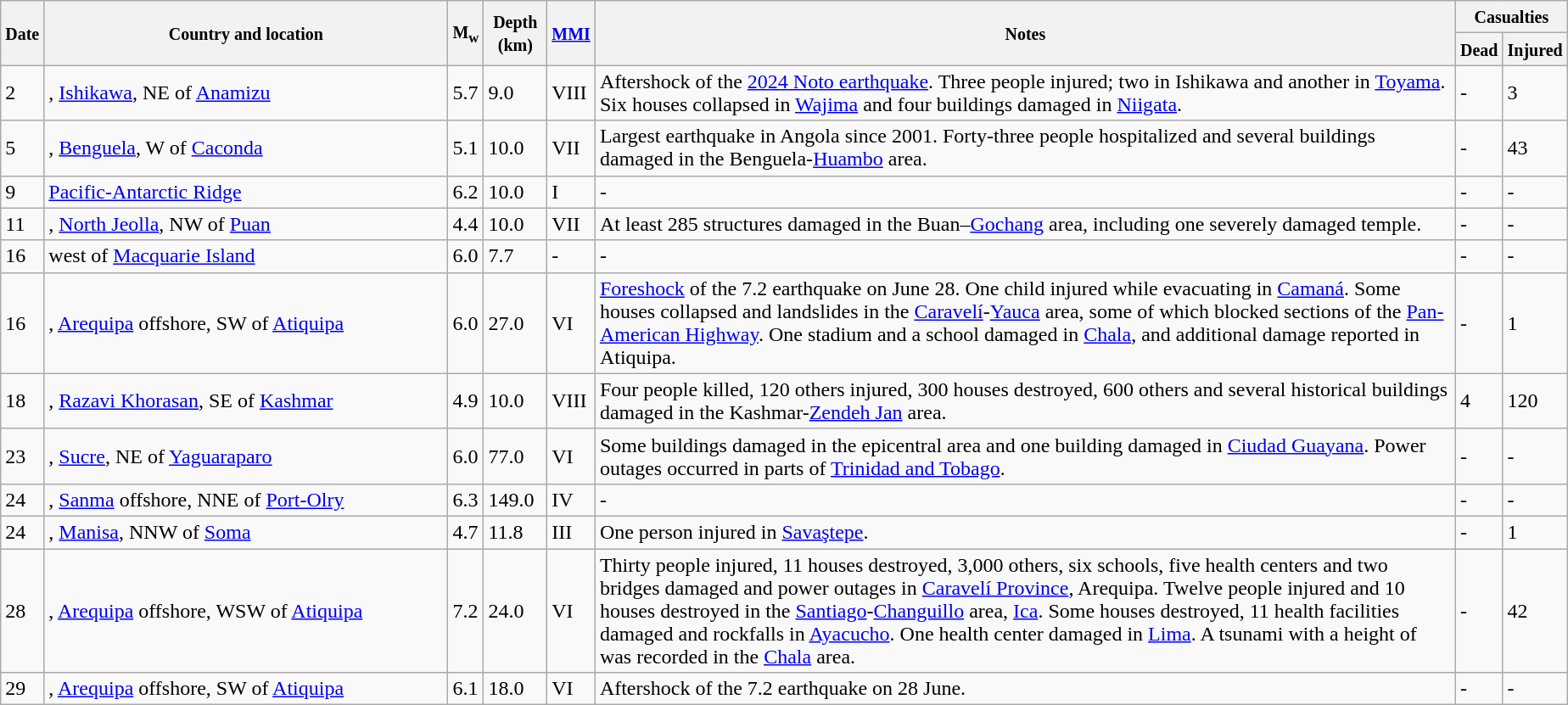<table class="wikitable sortable" style="border:1px black; margin-left:1em;">
<tr>
<th rowspan="2"><small>Date</small></th>
<th rowspan="2" style="width: 310px"><small>Country and location</small></th>
<th rowspan="2"><small>M<sub>w</sub></small></th>
<th rowspan="2"><small>Depth (km)</small></th>
<th rowspan="2"><small><a href='#'>MMI</a></small></th>
<th rowspan="2" class="unsortable"><small>Notes</small></th>
<th colspan="2"><small>Casualties</small></th>
</tr>
<tr>
<th><small>Dead</small></th>
<th><small>Injured</small></th>
</tr>
<tr>
<td>2</td>
<td>, <a href='#'>Ishikawa</a>,  NE of <a href='#'>Anamizu</a></td>
<td>5.7</td>
<td>9.0</td>
<td>VIII</td>
<td>Aftershock of the <a href='#'>2024 Noto earthquake</a>. Three people injured; two in Ishikawa and another in <a href='#'>Toyama</a>. Six houses collapsed in <a href='#'>Wajima</a> and four buildings damaged in <a href='#'>Niigata</a>.</td>
<td>-</td>
<td>3</td>
</tr>
<tr>
<td>5</td>
<td>, <a href='#'>Benguela</a>,  W of <a href='#'>Caconda</a></td>
<td>5.1</td>
<td>10.0</td>
<td>VII</td>
<td>Largest earthquake in Angola since 2001. Forty-three people hospitalized and several buildings damaged in the Benguela-<a href='#'>Huambo</a> area.</td>
<td>-</td>
<td>43</td>
</tr>
<tr>
<td>9</td>
<td><a href='#'>Pacific-Antarctic Ridge</a></td>
<td>6.2</td>
<td>10.0</td>
<td>I</td>
<td>-</td>
<td>-</td>
<td>-</td>
</tr>
<tr>
<td>11</td>
<td>, <a href='#'>North Jeolla</a>,  NW of <a href='#'>Puan</a></td>
<td>4.4</td>
<td>10.0</td>
<td>VII</td>
<td>At least 285 structures damaged in the Buan–<a href='#'>Gochang</a> area, including one severely damaged temple.</td>
<td>-</td>
<td>-</td>
</tr>
<tr>
<td>16</td>
<td>west of <a href='#'>Macquarie Island</a></td>
<td>6.0</td>
<td>7.7</td>
<td>-</td>
<td>-</td>
<td>-</td>
<td>-</td>
</tr>
<tr>
<td>16</td>
<td>, <a href='#'>Arequipa</a> offshore,  SW of <a href='#'>Atiquipa</a></td>
<td>6.0</td>
<td>27.0</td>
<td>VI</td>
<td><a href='#'>Foreshock</a> of the 7.2 earthquake on June 28. One child injured while evacuating in <a href='#'>Camaná</a>. Some houses collapsed and landslides in the <a href='#'>Caravelí</a>-<a href='#'>Yauca</a> area, some of which blocked sections of the <a href='#'>Pan-American Highway</a>. One stadium and a school damaged in <a href='#'>Chala</a>, and additional damage reported in Atiquipa.</td>
<td>-</td>
<td>1</td>
</tr>
<tr>
<td>18</td>
<td>, <a href='#'>Razavi Khorasan</a>,  SE of <a href='#'>Kashmar</a></td>
<td>4.9</td>
<td>10.0</td>
<td>VIII</td>
<td>Four people killed, 120 others injured, 300 houses destroyed, 600 others and several historical buildings damaged in the Kashmar-<a href='#'>Zendeh Jan</a> area.</td>
<td>4</td>
<td>120</td>
</tr>
<tr>
<td>23</td>
<td>, <a href='#'>Sucre</a>,  NE of <a href='#'>Yaguaraparo</a></td>
<td>6.0</td>
<td>77.0</td>
<td>VI</td>
<td>Some buildings damaged in the epicentral area and one building damaged in <a href='#'>Ciudad Guayana</a>. Power outages occurred in parts of <a href='#'>Trinidad and Tobago</a>.</td>
<td>-</td>
<td>-</td>
</tr>
<tr>
<td>24</td>
<td>, <a href='#'>Sanma</a> offshore,  NNE of <a href='#'>Port-Olry</a></td>
<td>6.3</td>
<td>149.0</td>
<td>IV</td>
<td>-</td>
<td>-</td>
<td>-</td>
</tr>
<tr>
<td>24</td>
<td>, <a href='#'>Manisa</a>,  NNW of <a href='#'>Soma</a></td>
<td>4.7</td>
<td>11.8</td>
<td>III</td>
<td>One person injured in <a href='#'>Savaştepe</a>.</td>
<td>-</td>
<td>1</td>
</tr>
<tr>
<td>28</td>
<td>, <a href='#'>Arequipa</a> offshore,  WSW of <a href='#'>Atiquipa</a></td>
<td>7.2</td>
<td>24.0</td>
<td>VI</td>
<td>Thirty people injured, 11 houses destroyed, 3,000 others, six schools, five health centers and two bridges damaged and power outages in <a href='#'>Caravelí Province</a>, Arequipa. Twelve people injured and 10 houses destroyed in the <a href='#'>Santiago</a>-<a href='#'>Changuillo</a> area, <a href='#'>Ica</a>. Some houses destroyed, 11 health facilities damaged and rockfalls in <a href='#'>Ayacucho</a>. One health center damaged in <a href='#'>Lima</a>. A tsunami with a height of  was recorded in the <a href='#'>Chala</a> area.</td>
<td>-</td>
<td>42</td>
</tr>
<tr>
<td>29</td>
<td>, <a href='#'>Arequipa</a> offshore,  SW of <a href='#'>Atiquipa</a></td>
<td>6.1</td>
<td>18.0</td>
<td>VI</td>
<td>Aftershock of the 7.2 earthquake on 28 June.</td>
<td>-</td>
<td>-</td>
</tr>
</table>
